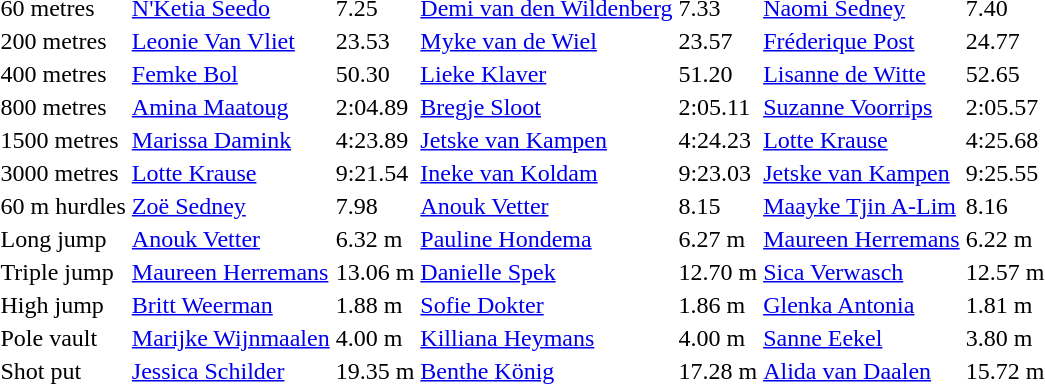<table>
<tr>
<td>60 metres</td>
<td><a href='#'>N'Ketia Seedo</a></td>
<td>7.25</td>
<td><a href='#'>Demi van den Wildenberg</a></td>
<td>7.33</td>
<td><a href='#'>Naomi Sedney</a></td>
<td>7.40</td>
</tr>
<tr>
<td>200 metres</td>
<td><a href='#'>Leonie Van Vliet</a></td>
<td>23.53</td>
<td><a href='#'>Myke van de Wiel</a></td>
<td>23.57</td>
<td><a href='#'>Fréderique Post</a></td>
<td>24.77</td>
</tr>
<tr>
<td>400 metres</td>
<td><a href='#'>Femke Bol</a></td>
<td>50.30</td>
<td><a href='#'>Lieke Klaver</a></td>
<td>51.20</td>
<td><a href='#'>Lisanne de Witte</a></td>
<td>52.65</td>
</tr>
<tr>
<td>800 metres</td>
<td><a href='#'>Amina Maatoug</a></td>
<td>2:04.89</td>
<td><a href='#'>Bregje Sloot</a></td>
<td>2:05.11</td>
<td><a href='#'>Suzanne Voorrips</a></td>
<td>2:05.57</td>
</tr>
<tr>
<td>1500 metres</td>
<td><a href='#'>Marissa Damink</a></td>
<td>4:23.89</td>
<td><a href='#'>Jetske van Kampen</a></td>
<td>4:24.23</td>
<td><a href='#'>Lotte Krause</a></td>
<td>4:25.68</td>
</tr>
<tr>
<td>3000 metres</td>
<td><a href='#'>Lotte Krause</a></td>
<td>9:21.54</td>
<td><a href='#'>Ineke van Koldam</a></td>
<td>9:23.03</td>
<td><a href='#'>Jetske van Kampen</a></td>
<td>9:25.55</td>
</tr>
<tr>
<td>60 m hurdles</td>
<td><a href='#'>Zoë Sedney</a></td>
<td>7.98</td>
<td><a href='#'>Anouk Vetter</a></td>
<td>8.15</td>
<td><a href='#'>Maayke Tjin A-Lim</a></td>
<td>8.16</td>
</tr>
<tr>
<td>Long jump</td>
<td><a href='#'>Anouk Vetter</a></td>
<td>6.32 m</td>
<td><a href='#'>Pauline Hondema</a></td>
<td>6.27 m</td>
<td><a href='#'>Maureen Herremans</a></td>
<td>6.22 m</td>
</tr>
<tr>
<td>Triple jump</td>
<td><a href='#'>Maureen Herremans</a></td>
<td>13.06 m</td>
<td><a href='#'>Danielle Spek</a></td>
<td>12.70 m</td>
<td><a href='#'>Sica Verwasch</a></td>
<td>12.57 m</td>
</tr>
<tr>
<td>High jump</td>
<td><a href='#'>Britt Weerman</a></td>
<td>1.88 m</td>
<td><a href='#'>Sofie Dokter</a></td>
<td>1.86 m</td>
<td><a href='#'>Glenka Antonia</a></td>
<td>1.81 m</td>
</tr>
<tr>
<td>Pole vault</td>
<td><a href='#'>Marijke Wijnmaalen</a></td>
<td>4.00 m</td>
<td><a href='#'>Killiana Heymans</a></td>
<td>4.00 m</td>
<td><a href='#'>Sanne Eekel</a></td>
<td>3.80 m</td>
</tr>
<tr>
<td>Shot put</td>
<td><a href='#'>Jessica Schilder</a></td>
<td>19.35 m </td>
<td><a href='#'>Benthe König</a></td>
<td>17.28 m</td>
<td><a href='#'>Alida van Daalen</a></td>
<td>15.72 m</td>
</tr>
</table>
